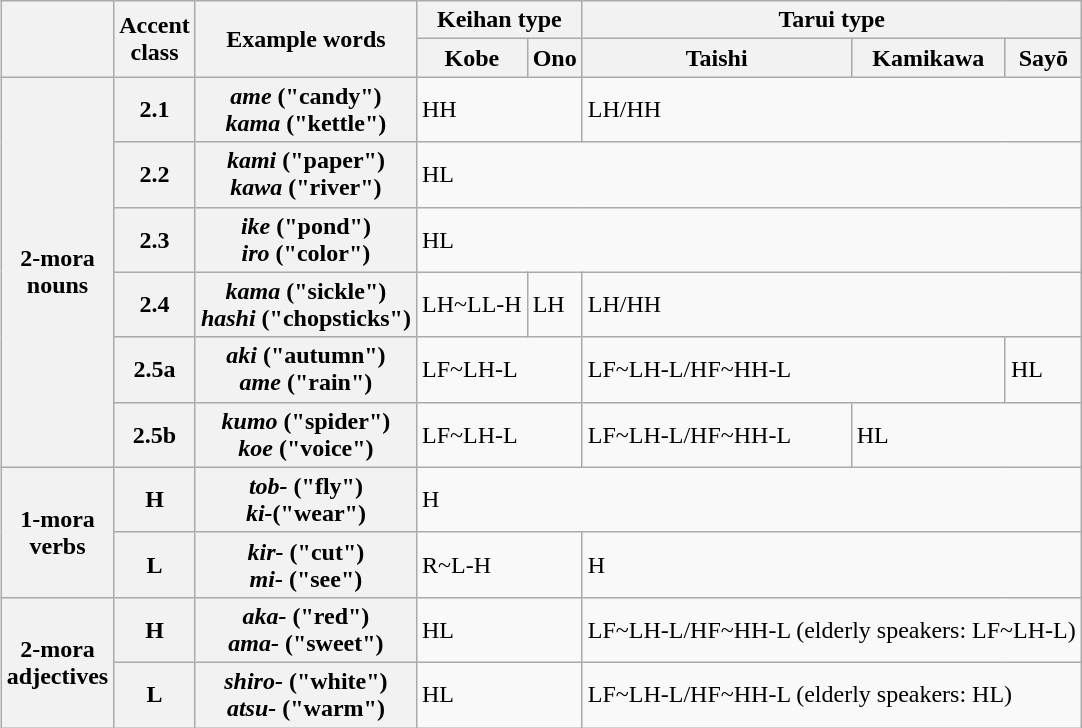<table class="wikitable" style="float:right; margin:0px 0px 3px 7px;">
<tr>
<th rowspan="2"> </th>
<th rowspan="2">Accent<br>class</th>
<th rowspan="2">Example words</th>
<th colspan="2">Keihan type</th>
<th colspan="3">Tarui type</th>
</tr>
<tr>
<th>Kobe</th>
<th>Ono</th>
<th>Taishi</th>
<th>Kamikawa</th>
<th>Sayō</th>
</tr>
<tr>
<th rowspan="6">2-mora<br>nouns</th>
<th>2.1</th>
<th><em>ame</em> ("candy")<br><em>kama</em> ("kettle")</th>
<td colspan="2">HH</td>
<td colspan="3">LH/HH</td>
</tr>
<tr>
<th>2.2</th>
<th><em>kami</em> ("paper")<br><em>kawa</em> ("river")</th>
<td colspan="5">HL</td>
</tr>
<tr>
<th>2.3</th>
<th><em>ike</em> ("pond")<br><em>iro</em> ("color")</th>
<td colspan="5">HL</td>
</tr>
<tr>
<th>2.4</th>
<th><em>kama</em> ("sickle")<br><em>hashi</em> ("chopsticks")</th>
<td>LH~LL-H</td>
<td>LH</td>
<td colspan="3">LH/HH</td>
</tr>
<tr>
<th>2.5a</th>
<th><em>aki</em> ("autumn")<br><em>ame</em> ("rain")</th>
<td colspan="2">LF~LH-L</td>
<td colspan="2">LF~LH-L/HF~HH-L</td>
<td>HL</td>
</tr>
<tr>
<th>2.5b</th>
<th><em>kumo</em> ("spider")<br><em>koe</em> ("voice")</th>
<td colspan="2">LF~LH-L</td>
<td>LF~LH-L/HF~HH-L</td>
<td colspan="2">HL</td>
</tr>
<tr>
<th rowspan="2">1-mora<br>verbs</th>
<th>H</th>
<th><em>tob-</em> ("fly")<br><em>ki-</em>("wear")</th>
<td colspan="5">H</td>
</tr>
<tr>
<th>L</th>
<th><em>kir-</em> ("cut")<br><em>mi-</em> ("see")</th>
<td colspan="2">R~L-H</td>
<td colspan="3">H</td>
</tr>
<tr>
<th rowspan="2">2-mora<br>adjectives</th>
<th>H</th>
<th><em>aka-</em> ("red")<br><em>ama-</em> ("sweet")</th>
<td colspan="2">HL</td>
<td colspan="3">LF~LH-L/HF~HH-L (elderly speakers: LF~LH-L)</td>
</tr>
<tr>
<th>L</th>
<th><em>shiro-</em> ("white")<br><em>atsu-</em> ("warm")</th>
<td colspan="2">HL</td>
<td colspan="3">LF~LH-L/HF~HH-L (elderly speakers: HL)</td>
</tr>
</table>
